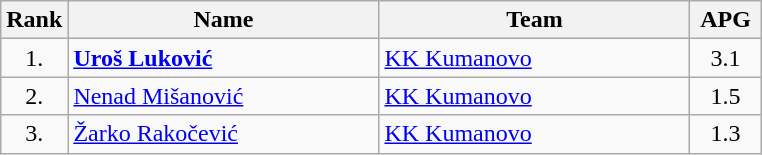<table class="wikitable sortable" style="text-align: center;">
<tr>
<th>Rank</th>
<th width=200>Name</th>
<th width=200>Team</th>
<th width=40>APG</th>
</tr>
<tr>
<td>1.</td>
<td align="left"> <strong><a href='#'>Uroš Luković</a></strong></td>
<td align="left"><a href='#'>KK Kumanovo</a></td>
<td>3.1</td>
</tr>
<tr>
<td>2.</td>
<td align="left"> <a href='#'>Nenad Mišanović</a></td>
<td align="left"><a href='#'>KK Kumanovo</a></td>
<td>1.5</td>
</tr>
<tr>
<td>3.</td>
<td align="left"> <a href='#'>Žarko Rakočević</a></td>
<td align="left"><a href='#'>KK Kumanovo</a></td>
<td>1.3</td>
</tr>
</table>
